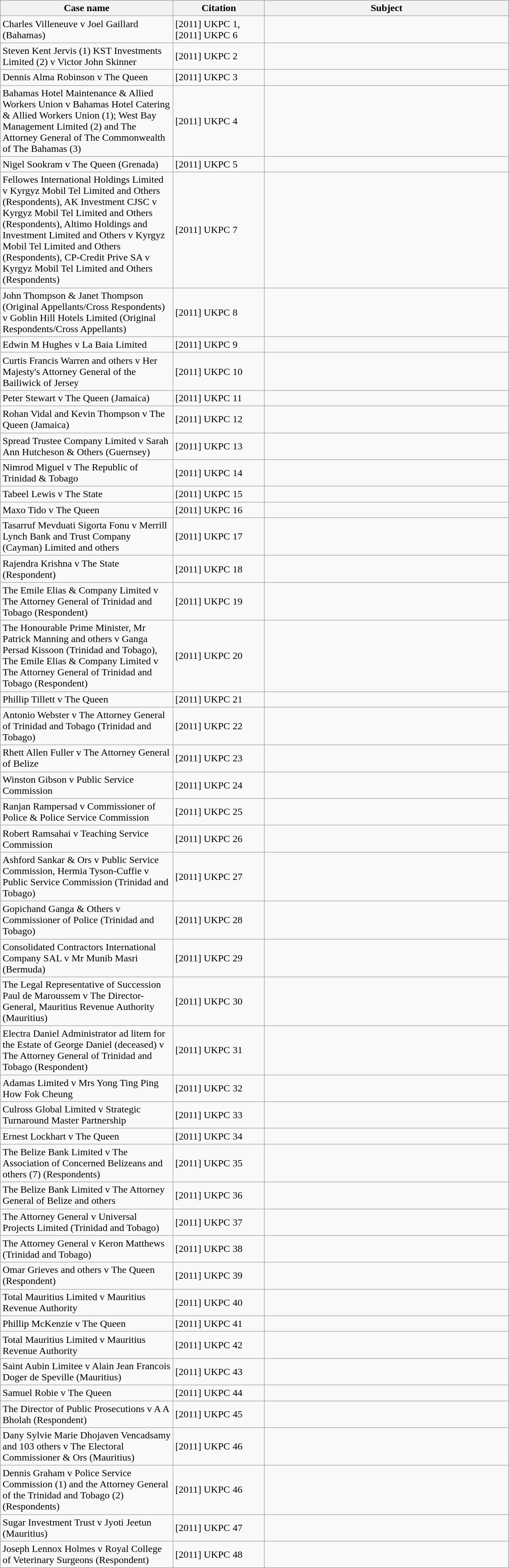<table class="wikitable" width=825>
<tr bgcolor="#CCCCCC">
<th width=34%>Case name</th>
<th width=18%>Citation</th>
<th font=small>Subject</th>
</tr>
<tr>
<td>Charles Villeneuve v Joel Gaillard (Bahamas)</td>
<td>[2011] UKPC 1, [2011] UKPC 6</td>
<td></td>
</tr>
<tr>
<td>Steven Kent Jervis (1) KST Investments Limited (2) v Victor John Skinner</td>
<td>[2011] UKPC 2</td>
<td></td>
</tr>
<tr>
<td>Dennis Alma Robinson v The Queen</td>
<td>[2011] UKPC 3</td>
<td></td>
</tr>
<tr>
<td>Bahamas Hotel Maintenance & Allied Workers Union v Bahamas Hotel Catering & Allied Workers Union (1); West Bay Management Limited (2) and The Attorney General of The Commonwealth of The Bahamas (3)</td>
<td>[2011] UKPC 4</td>
<td></td>
</tr>
<tr>
<td>Nigel Sookram v The Queen (Grenada)</td>
<td>[2011] UKPC 5</td>
<td></td>
</tr>
<tr>
<td>Fellowes International Holdings Limited v Kyrgyz Mobil Tel Limited and Others (Respondents), AK Investment CJSC v Kyrgyz Mobil Tel Limited and Others (Respondents), Altimo Holdings and Investment Limited and Others v Kyrgyz Mobil Tel Limited and Others (Respondents), CP-Credit Prive SA v Kyrgyz Mobil Tel Limited and Others (Respondents)</td>
<td>[2011] UKPC 7</td>
<td></td>
</tr>
<tr>
<td>John Thompson & Janet Thompson (Original Appellants/Cross Respondents) v Goblin Hill Hotels Limited (Original Respondents/Cross Appellants)</td>
<td>[2011] UKPC 8</td>
<td></td>
</tr>
<tr>
<td>Edwin M Hughes v La Baia Limited</td>
<td>[2011] UKPC 9</td>
<td></td>
</tr>
<tr>
<td>Curtis Francis Warren and others v Her Majesty's Attorney General of the Bailiwick of Jersey</td>
<td>[2011] UKPC 10</td>
<td></td>
</tr>
<tr>
<td>Peter Stewart v The Queen (Jamaica)</td>
<td>[2011] UKPC 11</td>
<td></td>
</tr>
<tr>
<td>Rohan Vidal and Kevin Thompson v The Queen (Jamaica)</td>
<td>[2011] UKPC 12</td>
<td></td>
</tr>
<tr>
<td>Spread Trustee Company Limited v Sarah Ann Hutcheson & Others (Guernsey)</td>
<td>[2011] UKPC 13</td>
<td></td>
</tr>
<tr>
<td>Nimrod Miguel v The Republic of Trinidad & Tobago</td>
<td>[2011] UKPC 14</td>
<td></td>
</tr>
<tr>
<td>Tabeel Lewis v The State</td>
<td>[2011] UKPC 15</td>
<td></td>
</tr>
<tr>
<td>Maxo Tido v The Queen</td>
<td>[2011] UKPC 16</td>
<td></td>
</tr>
<tr>
<td>Tasarruf Mevduati Sigorta Fonu v Merrill Lynch Bank and Trust Company (Cayman) Limited and others</td>
<td>[2011] UKPC 17</td>
<td></td>
</tr>
<tr>
<td>Rajendra Krishna v The State (Respondent)</td>
<td>[2011] UKPC 18</td>
<td></td>
</tr>
<tr>
<td>The Emile Elias & Company Limited v The Attorney General of Trinidad and Tobago (Respondent)</td>
<td>[2011] UKPC 19</td>
<td></td>
</tr>
<tr>
<td>The Honourable Prime Minister, Mr Patrick Manning and others v Ganga Persad Kissoon (Trinidad and Tobago), The Emile Elias & Company Limited v The Attorney General of Trinidad and Tobago (Respondent)</td>
<td>[2011] UKPC 20</td>
<td></td>
</tr>
<tr>
<td>Phillip Tillett v The Queen</td>
<td>[2011] UKPC 21</td>
<td></td>
</tr>
<tr>
<td>Antonio Webster v The Attorney General of Trinidad and Tobago (Trinidad and Tobago)</td>
<td>[2011] UKPC 22</td>
<td></td>
</tr>
<tr>
<td>Rhett Allen Fuller v The Attorney General of Belize</td>
<td>[2011] UKPC 23</td>
<td></td>
</tr>
<tr>
<td>Winston Gibson v Public Service Commission</td>
<td>[2011] UKPC 24</td>
<td></td>
</tr>
<tr>
<td>Ranjan Rampersad v Commissioner of Police & Police Service Commission</td>
<td>[2011] UKPC 25</td>
<td></td>
</tr>
<tr>
<td>Robert Ramsahai v Teaching Service Commission</td>
<td>[2011] UKPC 26</td>
<td></td>
</tr>
<tr>
<td>Ashford Sankar & Ors v Public Service Commission, Hermia Tyson-Cuffie v Public Service Commission (Trinidad and Tobago)</td>
<td>[2011] UKPC 27</td>
<td></td>
</tr>
<tr>
<td>Gopichand Ganga & Others v Commissioner of Police (Trinidad and Tobago)</td>
<td>[2011] UKPC 28</td>
<td></td>
</tr>
<tr>
<td>Consolidated Contractors International Company SAL v Mr Munib Masri (Bermuda)</td>
<td>[2011] UKPC 29</td>
<td></td>
</tr>
<tr>
<td>The Legal Representative of Succession Paul de Maroussem v The Director-General, Mauritius Revenue Authority (Mauritius)</td>
<td>[2011] UKPC 30</td>
<td></td>
</tr>
<tr>
<td>Electra Daniel Administrator ad litem for the Estate of George Daniel (deceased) v The Attorney General of Trinidad and Tobago (Respondent)</td>
<td>[2011] UKPC 31</td>
<td></td>
</tr>
<tr>
<td>Adamas Limited v Mrs Yong Ting Ping How Fok Cheung</td>
<td>[2011] UKPC 32</td>
<td></td>
</tr>
<tr>
<td>Culross Global Limited v Strategic Turnaround Master Partnership</td>
<td>[2011] UKPC 33</td>
<td></td>
</tr>
<tr>
<td>Ernest Lockhart v The Queen</td>
<td>[2011] UKPC 34</td>
<td></td>
</tr>
<tr>
<td>The Belize Bank Limited v The Association of Concerned Belizeans and others (7) (Respondents)</td>
<td>[2011] UKPC 35</td>
<td></td>
</tr>
<tr>
<td>The Belize Bank Limited v The Attorney General of Belize and others</td>
<td>[2011] UKPC 36</td>
<td></td>
</tr>
<tr>
<td>The Attorney General v Universal Projects Limited (Trinidad and Tobago)</td>
<td>[2011] UKPC 37</td>
<td></td>
</tr>
<tr>
<td>The Attorney General v Keron Matthews (Trinidad and Tobago)</td>
<td>[2011] UKPC 38</td>
<td></td>
</tr>
<tr>
<td>Omar Grieves and others v The Queen (Respondent)</td>
<td>[2011] UKPC 39</td>
<td></td>
</tr>
<tr>
<td>Total Mauritius Limited v Mauritius Revenue Authority</td>
<td>[2011] UKPC 40</td>
<td></td>
</tr>
<tr>
<td>Phillip McKenzie v The Queen</td>
<td>[2011] UKPC 41</td>
<td></td>
</tr>
<tr>
<td>Total Mauritius Limited v Mauritius Revenue Authority</td>
<td>[2011] UKPC 42</td>
<td></td>
</tr>
<tr>
<td>Saint Aubin Limitee v Alain Jean Francois Doger de Speville (Mauritius)</td>
<td>[2011] UKPC 43</td>
<td></td>
</tr>
<tr>
<td>Samuel Robie v The Queen</td>
<td>[2011] UKPC 44</td>
<td></td>
</tr>
<tr>
<td>The Director of Public Prosecutions v A A Bholah (Respondent)</td>
<td>[2011] UKPC 45</td>
<td></td>
</tr>
<tr>
<td>Dany Sylvie Marie Dhojaven Vencadsamy and 103 others v The Electoral Commissioner & Ors (Mauritius)</td>
<td>[2011] UKPC 46</td>
<td></td>
</tr>
<tr>
<td>Dennis Graham v Police Service Commission (1) and the Attorney General of the Trinidad and Tobago (2) (Respondents)</td>
<td>[2011] UKPC 46</td>
<td></td>
</tr>
<tr>
<td>Sugar Investment Trust v Jyoti Jeetun (Mauritius)</td>
<td>[2011] UKPC 47</td>
<td></td>
</tr>
<tr>
<td>Joseph Lennox Holmes v Royal College of Veterinary Surgeons (Respondent)</td>
<td>[2011] UKPC 48</td>
<td></td>
</tr>
</table>
